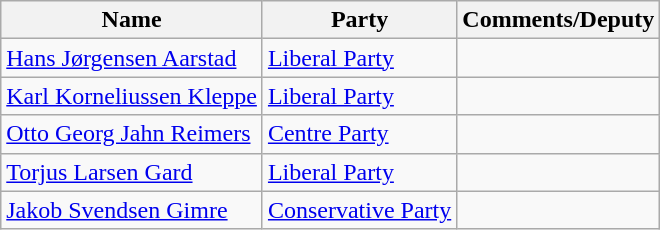<table class="wikitable">
<tr>
<th>Name</th>
<th>Party</th>
<th>Comments/Deputy</th>
</tr>
<tr>
<td><a href='#'>Hans Jørgensen Aarstad</a></td>
<td><a href='#'>Liberal Party</a></td>
<td></td>
</tr>
<tr>
<td><a href='#'>Karl Korneliussen Kleppe</a></td>
<td><a href='#'>Liberal Party</a></td>
<td></td>
</tr>
<tr>
<td><a href='#'>Otto Georg Jahn Reimers</a></td>
<td><a href='#'>Centre Party</a></td>
<td></td>
</tr>
<tr>
<td><a href='#'>Torjus Larsen Gard</a></td>
<td><a href='#'>Liberal Party</a></td>
<td></td>
</tr>
<tr>
<td><a href='#'>Jakob Svendsen Gimre</a></td>
<td><a href='#'>Conservative Party</a></td>
<td></td>
</tr>
</table>
